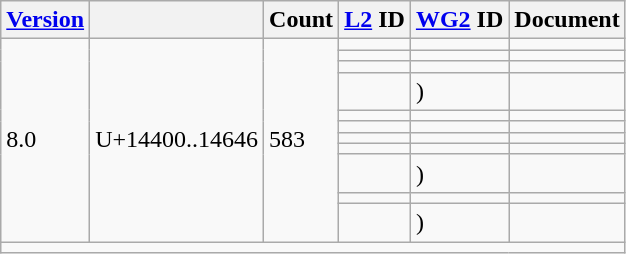<table class="wikitable sticky-header">
<tr>
<th><a href='#'>Version</a></th>
<th></th>
<th>Count</th>
<th><a href='#'>L2</a> ID</th>
<th><a href='#'>WG2</a> ID</th>
<th>Document</th>
</tr>
<tr>
<td rowspan="11">8.0</td>
<td rowspan="11">U+14400..14646</td>
<td rowspan="11">583</td>
<td></td>
<td></td>
<td></td>
</tr>
<tr>
<td></td>
<td></td>
<td></td>
</tr>
<tr>
<td></td>
<td></td>
<td></td>
</tr>
<tr>
<td></td>
<td> )</td>
<td></td>
</tr>
<tr>
<td></td>
<td></td>
<td></td>
</tr>
<tr>
<td></td>
<td></td>
<td></td>
</tr>
<tr>
<td></td>
<td></td>
<td></td>
</tr>
<tr>
<td></td>
<td></td>
<td></td>
</tr>
<tr>
<td></td>
<td> )</td>
<td></td>
</tr>
<tr>
<td></td>
<td></td>
<td></td>
</tr>
<tr>
<td></td>
<td> )</td>
<td></td>
</tr>
<tr class="sortbottom">
<td colspan="6"></td>
</tr>
</table>
